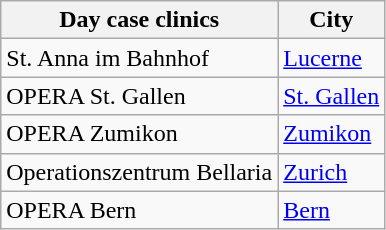<table class="wikitable sortable">
<tr>
<th>Day case clinics</th>
<th>City</th>
</tr>
<tr>
<td>St. Anna im Bahnhof</td>
<td><a href='#'>Lucerne</a></td>
</tr>
<tr>
<td>OPERA St. Gallen</td>
<td><a href='#'>St. Gallen</a></td>
</tr>
<tr>
<td>OPERA Zumikon</td>
<td><a href='#'>Zumikon</a></td>
</tr>
<tr>
<td>Operationszentrum Bellaria</td>
<td><a href='#'>Zurich</a></td>
</tr>
<tr>
<td>OPERA Bern</td>
<td><a href='#'>Bern</a></td>
</tr>
</table>
